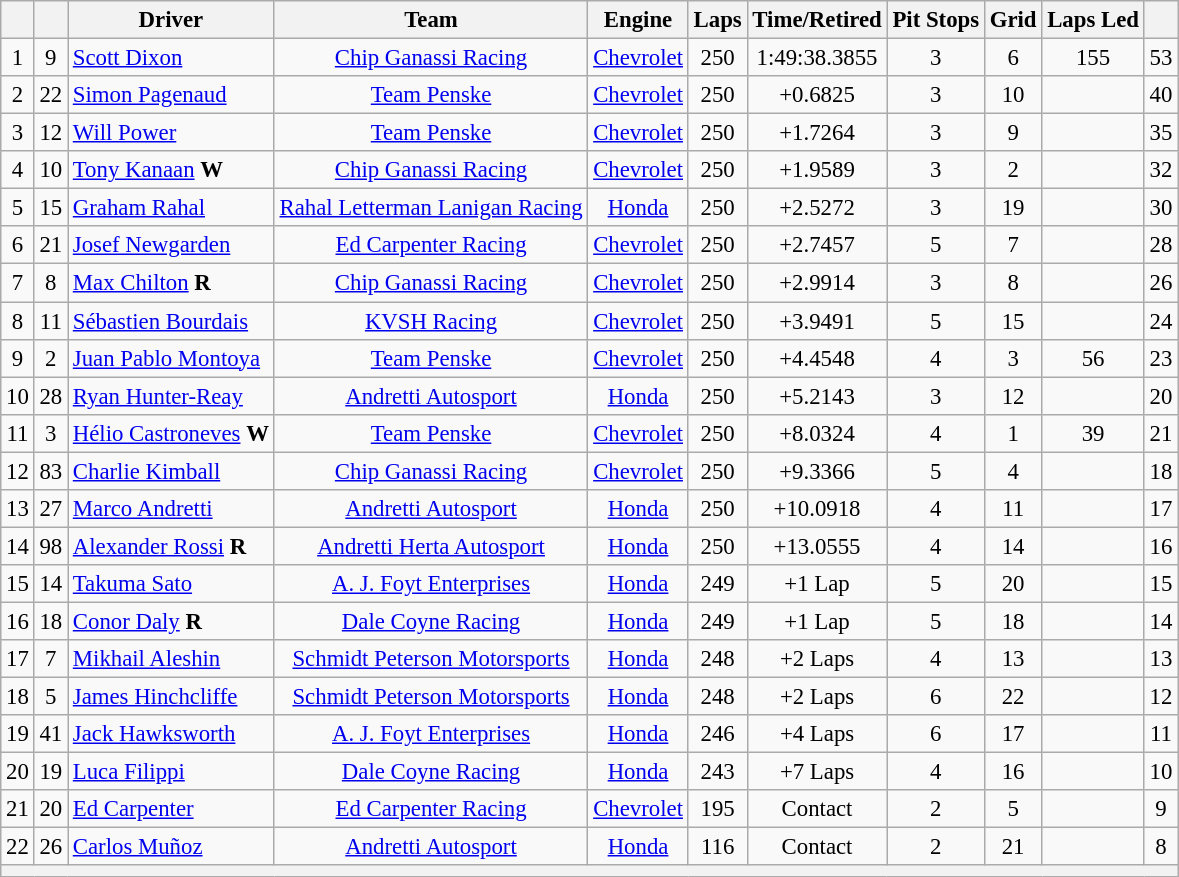<table class="wikitable" style="text-align:center; font-size: 95%;">
<tr>
<th></th>
<th></th>
<th>Driver</th>
<th>Team</th>
<th>Engine</th>
<th>Laps</th>
<th>Time/Retired</th>
<th>Pit Stops</th>
<th>Grid</th>
<th>Laps Led</th>
<th></th>
</tr>
<tr>
<td>1</td>
<td>9</td>
<td align=left> <a href='#'>Scott Dixon</a></td>
<td><a href='#'>Chip Ganassi Racing</a></td>
<td><a href='#'>Chevrolet</a></td>
<td>250</td>
<td>1:49:38.3855</td>
<td>3</td>
<td>6</td>
<td>155</td>
<td>53</td>
</tr>
<tr>
<td>2</td>
<td>22</td>
<td align="left"> <a href='#'>Simon Pagenaud</a></td>
<td><a href='#'>Team Penske</a></td>
<td><a href='#'>Chevrolet</a></td>
<td>250</td>
<td>+0.6825</td>
<td>3</td>
<td>10</td>
<td></td>
<td>40</td>
</tr>
<tr>
<td>3</td>
<td>12</td>
<td align="left"> <a href='#'>Will Power</a></td>
<td><a href='#'>Team Penske</a></td>
<td><a href='#'>Chevrolet</a></td>
<td>250</td>
<td>+1.7264</td>
<td>3</td>
<td>9</td>
<td></td>
<td>35</td>
</tr>
<tr>
<td>4</td>
<td>10</td>
<td align="left"> <a href='#'>Tony Kanaan</a> <strong><span>W</span></strong></td>
<td><a href='#'>Chip Ganassi Racing</a></td>
<td><a href='#'>Chevrolet</a></td>
<td>250</td>
<td>+1.9589</td>
<td>3</td>
<td>2</td>
<td></td>
<td>32</td>
</tr>
<tr>
<td>5</td>
<td>15</td>
<td align="left"> <a href='#'>Graham Rahal</a></td>
<td><a href='#'>Rahal Letterman Lanigan Racing</a></td>
<td><a href='#'>Honda</a></td>
<td>250</td>
<td>+2.5272</td>
<td>3</td>
<td>19</td>
<td></td>
<td>30</td>
</tr>
<tr>
<td>6</td>
<td>21</td>
<td align="left"> <a href='#'>Josef Newgarden</a></td>
<td><a href='#'>Ed Carpenter Racing</a></td>
<td><a href='#'>Chevrolet</a></td>
<td>250</td>
<td>+2.7457</td>
<td>5</td>
<td>7</td>
<td></td>
<td>28</td>
</tr>
<tr>
<td>7</td>
<td>8</td>
<td align="left"> <a href='#'>Max Chilton</a> <strong><span>R</span></strong></td>
<td><a href='#'>Chip Ganassi Racing</a></td>
<td><a href='#'>Chevrolet</a></td>
<td>250</td>
<td>+2.9914</td>
<td>3</td>
<td>8</td>
<td></td>
<td>26</td>
</tr>
<tr>
<td>8</td>
<td>11</td>
<td align="left"> <a href='#'>Sébastien Bourdais</a></td>
<td><a href='#'>KVSH Racing</a></td>
<td><a href='#'>Chevrolet</a></td>
<td>250</td>
<td>+3.9491</td>
<td>5</td>
<td>15</td>
<td></td>
<td>24</td>
</tr>
<tr>
<td>9</td>
<td>2</td>
<td align="left"> <a href='#'>Juan Pablo Montoya</a></td>
<td><a href='#'>Team Penske</a></td>
<td><a href='#'>Chevrolet</a></td>
<td>250</td>
<td>+4.4548</td>
<td>4</td>
<td>3</td>
<td>56</td>
<td>23</td>
</tr>
<tr>
<td>10</td>
<td>28</td>
<td align="left"> <a href='#'>Ryan Hunter-Reay</a></td>
<td><a href='#'>Andretti Autosport</a></td>
<td><a href='#'>Honda</a></td>
<td>250</td>
<td>+5.2143</td>
<td>3</td>
<td>12</td>
<td></td>
<td>20</td>
</tr>
<tr>
<td>11</td>
<td>3</td>
<td align="left"> <a href='#'>Hélio Castroneves</a> <strong><span>W</span></strong></td>
<td><a href='#'>Team Penske</a></td>
<td><a href='#'>Chevrolet</a></td>
<td>250</td>
<td>+8.0324</td>
<td>4</td>
<td>1</td>
<td>39</td>
<td>21</td>
</tr>
<tr>
<td>12</td>
<td>83</td>
<td align="left"> <a href='#'>Charlie Kimball</a></td>
<td><a href='#'>Chip Ganassi Racing</a></td>
<td><a href='#'>Chevrolet</a></td>
<td>250</td>
<td>+9.3366</td>
<td>5</td>
<td>4</td>
<td></td>
<td>18</td>
</tr>
<tr>
<td>13</td>
<td>27</td>
<td align="left"> <a href='#'>Marco Andretti</a></td>
<td><a href='#'>Andretti Autosport</a></td>
<td><a href='#'>Honda</a></td>
<td>250</td>
<td>+10.0918</td>
<td>4</td>
<td>11</td>
<td></td>
<td>17</td>
</tr>
<tr>
<td>14</td>
<td>98</td>
<td align="left"> <a href='#'>Alexander Rossi</a> <strong><span>R</span></strong></td>
<td><a href='#'>Andretti Herta Autosport</a></td>
<td><a href='#'>Honda</a></td>
<td>250</td>
<td>+13.0555</td>
<td>4</td>
<td>14</td>
<td></td>
<td>16</td>
</tr>
<tr>
<td>15</td>
<td>14</td>
<td align="left"> <a href='#'>Takuma Sato</a></td>
<td><a href='#'>A. J. Foyt Enterprises</a></td>
<td><a href='#'>Honda</a></td>
<td>249</td>
<td>+1 Lap</td>
<td>5</td>
<td>20</td>
<td></td>
<td>15</td>
</tr>
<tr>
<td>16</td>
<td>18</td>
<td align="left"> <a href='#'>Conor Daly</a> <strong><span>R</span></strong></td>
<td><a href='#'>Dale Coyne Racing</a></td>
<td><a href='#'>Honda</a></td>
<td>249</td>
<td>+1 Lap</td>
<td>5</td>
<td>18</td>
<td></td>
<td>14</td>
</tr>
<tr>
<td>17</td>
<td>7</td>
<td align="left"> <a href='#'>Mikhail Aleshin</a></td>
<td><a href='#'>Schmidt Peterson Motorsports</a></td>
<td><a href='#'>Honda</a></td>
<td>248</td>
<td>+2 Laps</td>
<td>4</td>
<td>13</td>
<td></td>
<td>13</td>
</tr>
<tr>
<td>18</td>
<td>5</td>
<td align="left"> <a href='#'>James Hinchcliffe</a></td>
<td><a href='#'>Schmidt Peterson Motorsports</a></td>
<td><a href='#'>Honda</a></td>
<td>248</td>
<td>+2 Laps</td>
<td>6</td>
<td>22</td>
<td></td>
<td>12</td>
</tr>
<tr>
<td>19</td>
<td>41</td>
<td align="left"> <a href='#'>Jack Hawksworth</a></td>
<td><a href='#'>A. J. Foyt Enterprises</a></td>
<td><a href='#'>Honda</a></td>
<td>246</td>
<td>+4 Laps</td>
<td>6</td>
<td>17</td>
<td></td>
<td>11</td>
</tr>
<tr>
<td>20</td>
<td>19</td>
<td align="left"> <a href='#'>Luca Filippi</a></td>
<td><a href='#'>Dale Coyne Racing</a></td>
<td><a href='#'>Honda</a></td>
<td>243</td>
<td>+7 Laps</td>
<td>4</td>
<td>16</td>
<td></td>
<td>10</td>
</tr>
<tr>
<td>21</td>
<td>20</td>
<td align="left"> <a href='#'>Ed Carpenter</a></td>
<td><a href='#'>Ed Carpenter Racing</a></td>
<td><a href='#'>Chevrolet</a></td>
<td>195</td>
<td>Contact</td>
<td>2</td>
<td>5</td>
<td></td>
<td>9</td>
</tr>
<tr>
<td>22</td>
<td>26</td>
<td align="left"> <a href='#'>Carlos Muñoz</a></td>
<td><a href='#'>Andretti Autosport</a></td>
<td><a href='#'>Honda</a></td>
<td>116</td>
<td>Contact</td>
<td>2</td>
<td>21</td>
<td></td>
<td>8</td>
</tr>
<tr>
<th colspan=11></th>
</tr>
</table>
